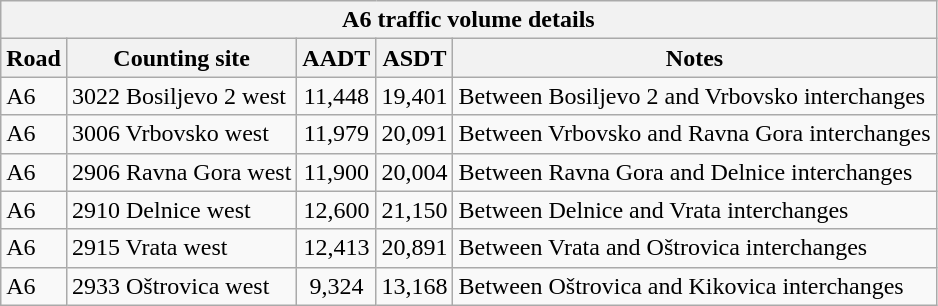<table class="wikitable">
<tr>
<th colspan=5>A6 traffic volume details</th>
</tr>
<tr>
<th>Road</th>
<th>Counting site</th>
<th>AADT</th>
<th>ASDT</th>
<th>Notes</th>
</tr>
<tr>
<td> A6</td>
<td>3022 Bosiljevo 2 west</td>
<td align=center>11,448</td>
<td align=center>19,401</td>
<td>Between Bosiljevo 2 and Vrbovsko interchanges</td>
</tr>
<tr>
<td> A6</td>
<td>3006 Vrbovsko west</td>
<td align=center>11,979</td>
<td align=center>20,091</td>
<td>Between Vrbovsko and Ravna Gora interchanges</td>
</tr>
<tr>
<td> A6</td>
<td>2906 Ravna Gora west</td>
<td align=center>11,900</td>
<td align=center>20,004</td>
<td>Between Ravna Gora and Delnice interchanges</td>
</tr>
<tr>
<td> A6</td>
<td>2910 Delnice west</td>
<td align=center>12,600</td>
<td align=center>21,150</td>
<td>Between Delnice and Vrata interchanges</td>
</tr>
<tr>
<td> A6</td>
<td>2915 Vrata west</td>
<td align=center>12,413</td>
<td align=center>20,891</td>
<td>Between Vrata and Oštrovica interchanges</td>
</tr>
<tr>
<td> A6</td>
<td>2933 Oštrovica west</td>
<td align=center>9,324</td>
<td align=center>13,168</td>
<td>Between Oštrovica and Kikovica interchanges</td>
</tr>
</table>
